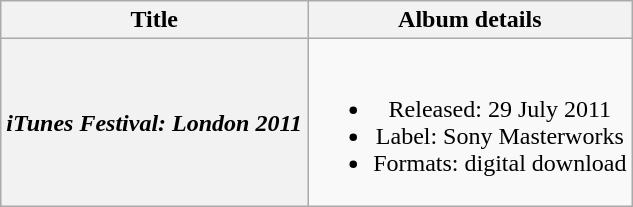<table class="wikitable plainrowheaders" style="text-align:center;">
<tr>
<th>Title</th>
<th>Album details</th>
</tr>
<tr>
<th scope="row"><em>iTunes Festival: London 2011</em></th>
<td><br><ul><li>Released: 29 July 2011</li><li>Label: Sony Masterworks</li><li>Formats: digital download</li></ul></td>
</tr>
</table>
